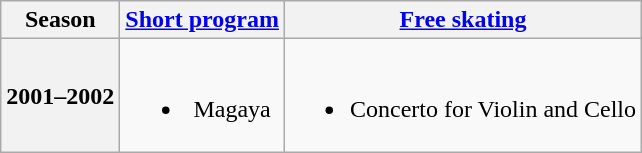<table class=wikitable style=text-align:center>
<tr>
<th>Season</th>
<th><a href='#'>Short program</a></th>
<th><a href='#'>Free skating</a></th>
</tr>
<tr>
<th>2001–2002<br></th>
<td><br><ul><li>Magaya <br></li></ul></td>
<td><br><ul><li>Concerto for Violin and Cello <br></li></ul></td>
</tr>
</table>
